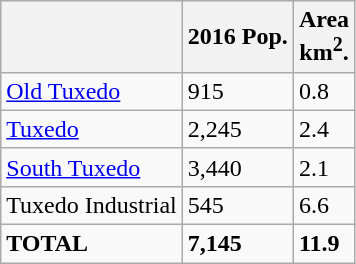<table class="wikitable sortable mw-collapsible">
<tr>
<th></th>
<th>2016 Pop.</th>
<th>Area<br>km<sup>2</sup>.</th>
</tr>
<tr>
<td><a href='#'>Old Tuxedo</a></td>
<td>915</td>
<td>0.8</td>
</tr>
<tr>
<td><a href='#'>Tuxedo</a></td>
<td>2,245</td>
<td>2.4</td>
</tr>
<tr>
<td><a href='#'>South Tuxedo</a></td>
<td>3,440</td>
<td>2.1</td>
</tr>
<tr>
<td>Tuxedo Industrial</td>
<td>545</td>
<td>6.6</td>
</tr>
<tr>
<td><strong>TOTAL</strong></td>
<td><strong>7,145</strong></td>
<td><strong>11.9</strong></td>
</tr>
</table>
